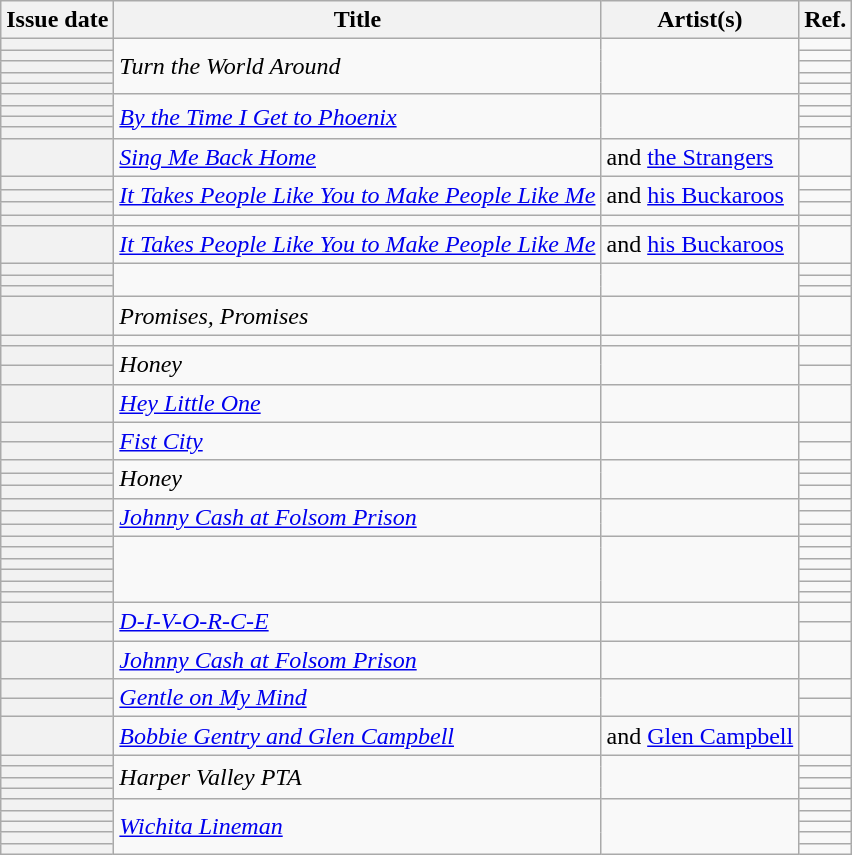<table class="wikitable sortable plainrowheaders">
<tr>
<th scope=col>Issue date</th>
<th scope=col>Title</th>
<th scope=col>Artist(s)</th>
<th scope=col class=unsortable>Ref.</th>
</tr>
<tr>
<th scope=row></th>
<td rowspan=5><em>Turn the World Around</em></td>
<td rowspan=5></td>
<td align=center></td>
</tr>
<tr>
<th scope=row></th>
<td align=center></td>
</tr>
<tr>
<th scope=row></th>
<td align=center></td>
</tr>
<tr>
<th scope=row></th>
<td align=center></td>
</tr>
<tr>
<th scope=row></th>
<td align=center></td>
</tr>
<tr>
<th scope=row></th>
<td rowspan=4><em><a href='#'>By the Time I Get to Phoenix</a></em></td>
<td rowspan=4></td>
<td align=center></td>
</tr>
<tr>
<th scope=row></th>
<td align=center></td>
</tr>
<tr>
<th scope=row></th>
<td align=center></td>
</tr>
<tr>
<th scope=row></th>
<td align=center></td>
</tr>
<tr>
<th scope=row></th>
<td><em><a href='#'>Sing Me Back Home</a></em></td>
<td> and <a href='#'>the Strangers</a></td>
<td align=center></td>
</tr>
<tr>
<th scope=row></th>
<td rowspan=3><em><a href='#'>It Takes People Like You to Make People Like Me</a></em></td>
<td rowspan=3> and <a href='#'>his Buckaroos</a></td>
<td align=center></td>
</tr>
<tr>
<th scope=row></th>
<td align=center></td>
</tr>
<tr>
<th scope=row></th>
<td align=center></td>
</tr>
<tr>
<th scope=row></th>
<td><em></em></td>
<td></td>
<td align=center></td>
</tr>
<tr>
<th scope=row></th>
<td><em><a href='#'>It Takes People Like You to Make People Like Me</a></em></td>
<td> and <a href='#'>his Buckaroos</a></td>
<td align=center></td>
</tr>
<tr>
<th scope=row></th>
<td rowspan=3><em></em></td>
<td rowspan=3></td>
<td align=center></td>
</tr>
<tr>
<th scope=row></th>
<td align=center></td>
</tr>
<tr>
<th scope=row></th>
<td align=center></td>
</tr>
<tr>
<th scope=row></th>
<td><em>Promises, Promises</em></td>
<td></td>
<td align=center></td>
</tr>
<tr>
<th scope=row></th>
<td><em></em></td>
<td></td>
<td align=center></td>
</tr>
<tr>
<th scope=row></th>
<td rowspan=2><em>Honey</em></td>
<td rowspan=2></td>
<td align=center></td>
</tr>
<tr>
<th scope=row></th>
<td align=center></td>
</tr>
<tr>
<th scope=row></th>
<td><em><a href='#'>Hey Little One</a></em></td>
<td></td>
<td align=center></td>
</tr>
<tr>
<th scope=row></th>
<td rowspan=2><em><a href='#'>Fist City</a></em></td>
<td rowspan=2></td>
<td align=center></td>
</tr>
<tr>
<th scope=row></th>
<td align=center></td>
</tr>
<tr>
<th scope=row></th>
<td rowspan=3><em>Honey</em></td>
<td rowspan=3></td>
<td align=center></td>
</tr>
<tr>
<th scope=row></th>
<td align=center></td>
</tr>
<tr>
<th scope=row></th>
<td align=center></td>
</tr>
<tr>
<th scope=row></th>
<td rowspan=3><em><a href='#'>Johnny Cash at Folsom Prison</a></em></td>
<td rowspan=3></td>
<td align=center></td>
</tr>
<tr>
<th scope=row></th>
<td align=center></td>
</tr>
<tr>
<th scope=row></th>
<td align=center></td>
</tr>
<tr>
<th scope=row></th>
<td rowspan=6><em></em></td>
<td rowspan=6></td>
<td align=center></td>
</tr>
<tr>
<th scope=row></th>
<td align=center></td>
</tr>
<tr>
<th scope=row></th>
<td align=center></td>
</tr>
<tr>
<th scope=row></th>
<td align=center></td>
</tr>
<tr>
<th scope=row></th>
<td align=center></td>
</tr>
<tr>
<th scope=row></th>
<td align=center></td>
</tr>
<tr>
<th scope=row></th>
<td rowspan=2><em><a href='#'>D-I-V-O-R-C-E</a></em></td>
<td rowspan=2></td>
<td align=center></td>
</tr>
<tr>
<th scope=row></th>
<td align=center></td>
</tr>
<tr>
<th scope=row></th>
<td><em><a href='#'>Johnny Cash at Folsom Prison</a></em></td>
<td></td>
<td align=center></td>
</tr>
<tr>
<th scope=row></th>
<td rowspan=2><em><a href='#'>Gentle on My Mind</a></em></td>
<td rowspan=2></td>
<td align=center></td>
</tr>
<tr>
<th scope=row></th>
<td align=center></td>
</tr>
<tr>
<th scope=row></th>
<td><em><a href='#'>Bobbie Gentry and Glen Campbell</a></em></td>
<td> and <a href='#'>Glen Campbell</a></td>
<td align=center></td>
</tr>
<tr>
<th scope=row></th>
<td rowspan=4><em>Harper Valley PTA</em></td>
<td rowspan=4></td>
<td align=center></td>
</tr>
<tr>
<th scope=row></th>
<td align=center></td>
</tr>
<tr>
<th scope=row></th>
<td align=center></td>
</tr>
<tr>
<th scope=row></th>
<td align=center></td>
</tr>
<tr>
<th scope=row></th>
<td rowspan=5><em><a href='#'>Wichita Lineman</a></em></td>
<td rowspan=5></td>
<td align=center></td>
</tr>
<tr>
<th scope=row></th>
<td align=center></td>
</tr>
<tr>
<th scope=row></th>
<td align=center></td>
</tr>
<tr>
<th scope=row></th>
<td align=center></td>
</tr>
<tr>
<th scope=row></th>
<td align=center></td>
</tr>
</table>
